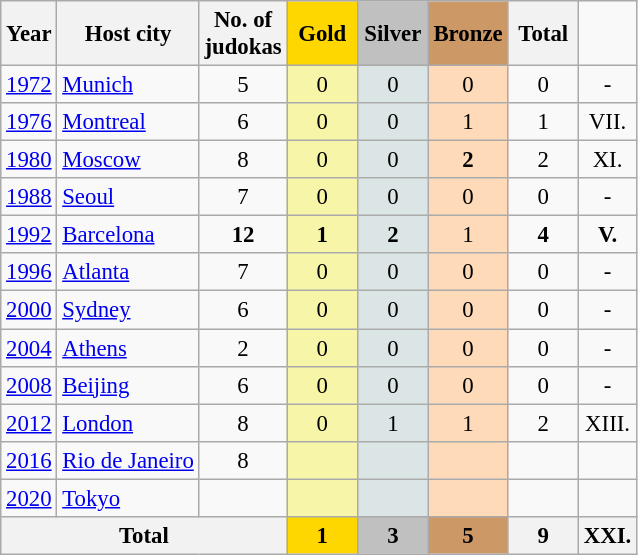<table class="wikitable" style="text-align:center; font-size:95%;">
<tr>
<th>Year</th>
<th>Host city</th>
<th>No. of<br>judokas</th>
<td width=40 bgcolor=gold align="center"><strong>Gold</strong></td>
<td width=40 bgcolor=silver align="center"><strong>Silver</strong></td>
<td width=4 bgcolor=#cc9966 align="center"><strong>Bronze</strong></td>
<th width=40>Total</th>
</tr>
<tr align="center">
<td><a href='#'>1972</a></td>
<td align="left"> <a href='#'>Munich</a></td>
<td>5</td>
<td style="background:#F7F6A8;">0</td>
<td style="background:#DCE5E5;">0</td>
<td style="background:#FFDAB9;">0</td>
<td>0</td>
<td>-</td>
</tr>
<tr align="center">
<td><a href='#'>1976</a></td>
<td align="left"> <a href='#'>Montreal</a></td>
<td>6</td>
<td style="background:#F7F6A8;">0</td>
<td style="background:#DCE5E5;">0</td>
<td style="background:#FFDAB9;">1</td>
<td>1</td>
<td>VII.</td>
</tr>
<tr align="center">
<td><a href='#'>1980</a></td>
<td align="left"> <a href='#'>Moscow</a></td>
<td>8</td>
<td style="background:#F7F6A8;">0</td>
<td style="background:#DCE5E5;">0</td>
<td style="background:#FFDAB9;"><strong>2</strong></td>
<td>2</td>
<td>XI.</td>
</tr>
<tr align="center">
<td><a href='#'>1988</a></td>
<td align="left"> <a href='#'>Seoul</a></td>
<td>7</td>
<td style="background:#F7F6A8;">0</td>
<td style="background:#DCE5E5;">0</td>
<td style="background:#FFDAB9;">0</td>
<td>0</td>
<td>-</td>
</tr>
<tr align="center">
<td><a href='#'>1992</a></td>
<td align="left"> <a href='#'>Barcelona</a></td>
<td><strong>12</strong></td>
<td style="background:#F7F6A8;"><strong>1</strong></td>
<td style="background:#DCE5E5;"><strong>2</strong></td>
<td style="background:#FFDAB9;">1</td>
<td><strong>4</strong></td>
<td><strong>V.</strong></td>
</tr>
<tr align="center">
<td><a href='#'>1996</a></td>
<td align="left"> <a href='#'>Atlanta</a></td>
<td>7</td>
<td style="background:#F7F6A8;">0</td>
<td style="background:#DCE5E5;">0</td>
<td style="background:#FFDAB9;">0</td>
<td>0</td>
<td>-</td>
</tr>
<tr align="center">
<td><a href='#'>2000</a></td>
<td align="left"> <a href='#'>Sydney</a></td>
<td>6</td>
<td style="background:#F7F6A8;">0</td>
<td style="background:#DCE5E5;">0</td>
<td style="background:#FFDAB9;">0</td>
<td>0</td>
<td>-</td>
</tr>
<tr align="center">
<td><a href='#'>2004</a></td>
<td align="left"> <a href='#'>Athens</a></td>
<td>2</td>
<td style="background:#F7F6A8;">0</td>
<td style="background:#DCE5E5;">0</td>
<td style="background:#FFDAB9;">0</td>
<td>0</td>
<td>-</td>
</tr>
<tr align="center">
<td><a href='#'>2008</a></td>
<td align="left"> <a href='#'>Beijing</a></td>
<td>6</td>
<td style="background:#F7F6A8;">0</td>
<td style="background:#DCE5E5;">0</td>
<td style="background:#FFDAB9;">0</td>
<td>0</td>
<td>-</td>
</tr>
<tr align="center">
<td><a href='#'>2012</a></td>
<td align="left"> <a href='#'>London</a></td>
<td>8</td>
<td style="background:#F7F6A8;">0</td>
<td style="background:#DCE5E5;">1</td>
<td style="background:#FFDAB9;">1</td>
<td>2</td>
<td>XIII.</td>
</tr>
<tr align="center">
<td><a href='#'>2016</a></td>
<td align="left"> <a href='#'>Rio de Janeiro</a></td>
<td>8</td>
<td style="background:#F7F6A8;"></td>
<td style="background:#DCE5E5;"></td>
<td style="background:#FFDAB9;"></td>
<td></td>
</tr>
<tr align="center">
<td><a href='#'>2020</a></td>
<td align="left"> <a href='#'>Tokyo</a></td>
<td></td>
<td style="background:#F7F6A8;"></td>
<td style="background:#DCE5E5;"></td>
<td style="background:#FFDAB9;"></td>
<td></td>
<td></td>
</tr>
<tr align="center">
<th colspan=3>Total</th>
<th style="background:gold;">1</th>
<th style="background:silver;">3</th>
<th style="background:#CC9966;">5</th>
<th>9</th>
<th>XXI.</th>
</tr>
</table>
